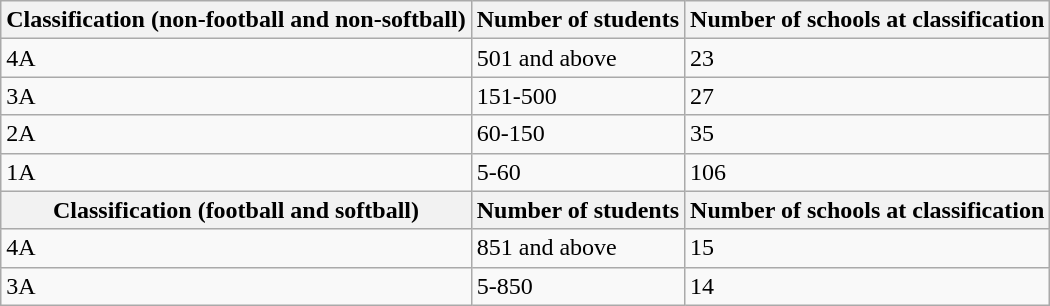<table class="wikitable">
<tr>
<th>Classification (non-football and non-softball)</th>
<th>Number of students</th>
<th>Number of schools at classification</th>
</tr>
<tr>
<td>4A</td>
<td>501 and above</td>
<td>23</td>
</tr>
<tr>
<td>3A</td>
<td>151-500</td>
<td>27</td>
</tr>
<tr>
<td>2A</td>
<td>60-150</td>
<td>35</td>
</tr>
<tr>
<td>1A</td>
<td>5-60</td>
<td>106</td>
</tr>
<tr>
<th>Classification (football and softball)</th>
<th>Number of students</th>
<th>Number of schools at classification</th>
</tr>
<tr>
<td>4A</td>
<td>851 and above</td>
<td>15</td>
</tr>
<tr>
<td>3A</td>
<td>5-850</td>
<td>14</td>
</tr>
</table>
